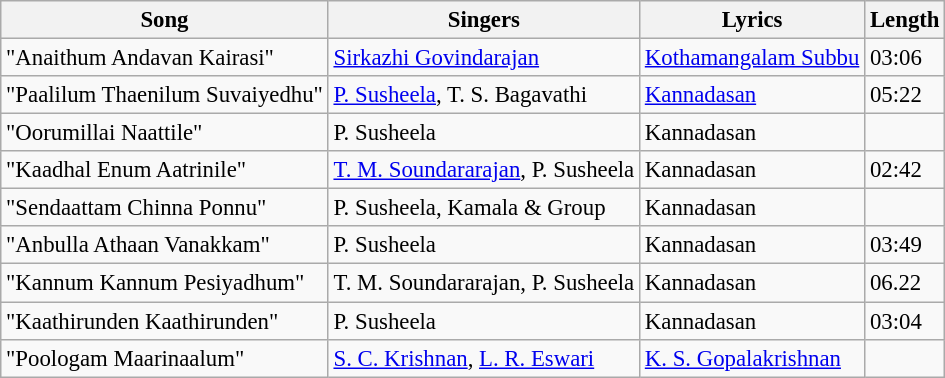<table class="wikitable" style="font-size:95%;">
<tr>
<th>Song</th>
<th>Singers</th>
<th>Lyrics</th>
<th>Length</th>
</tr>
<tr>
<td>"Anaithum Andavan Kairasi"</td>
<td><a href='#'>Sirkazhi Govindarajan</a></td>
<td><a href='#'>Kothamangalam Subbu</a></td>
<td>03:06</td>
</tr>
<tr>
<td>"Paalilum Thaenilum Suvaiyedhu"</td>
<td><a href='#'>P. Susheela</a>, T. S. Bagavathi</td>
<td><a href='#'>Kannadasan</a></td>
<td>05:22</td>
</tr>
<tr>
<td>"Oorumillai Naattile"</td>
<td>P. Susheela</td>
<td>Kannadasan</td>
<td></td>
</tr>
<tr>
<td>"Kaadhal Enum Aatrinile"</td>
<td><a href='#'>T. M. Soundararajan</a>, P. Susheela</td>
<td>Kannadasan</td>
<td>02:42</td>
</tr>
<tr>
<td>"Sendaattam Chinna Ponnu"</td>
<td>P. Susheela, Kamala & Group</td>
<td>Kannadasan</td>
<td></td>
</tr>
<tr>
<td>"Anbulla Athaan Vanakkam"</td>
<td>P. Susheela</td>
<td>Kannadasan</td>
<td>03:49</td>
</tr>
<tr>
<td>"Kannum Kannum Pesiyadhum"</td>
<td>T. M. Soundararajan, P. Susheela</td>
<td>Kannadasan</td>
<td>06.22</td>
</tr>
<tr>
<td>"Kaathirunden Kaathirunden"</td>
<td>P. Susheela</td>
<td>Kannadasan</td>
<td>03:04</td>
</tr>
<tr>
<td>"Poologam Maarinaalum"</td>
<td><a href='#'>S. C. Krishnan</a>, <a href='#'>L. R. Eswari</a></td>
<td><a href='#'>K. S. Gopalakrishnan</a></td>
<td></td>
</tr>
</table>
